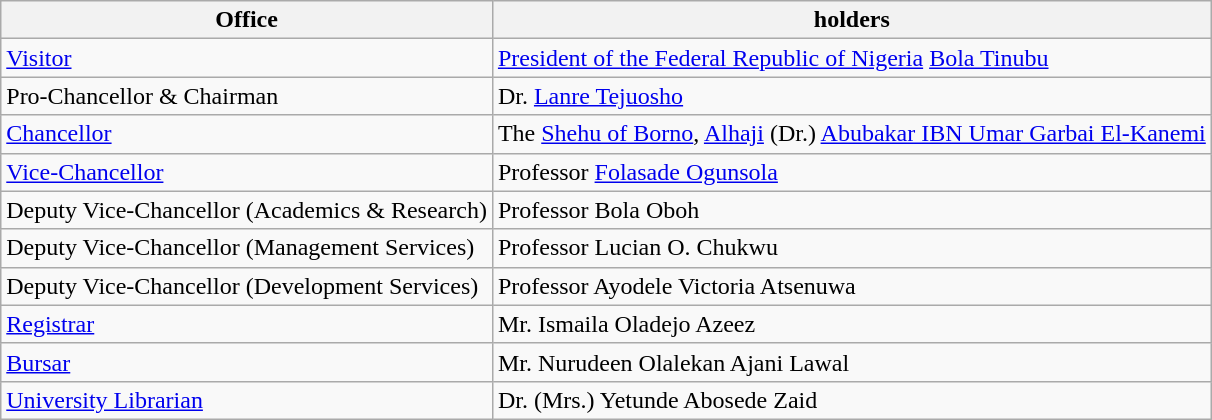<table class="wikitable">
<tr>
<th>Office</th>
<th>holders</th>
</tr>
<tr>
<td><a href='#'>Visitor</a></td>
<td><a href='#'>President of the Federal Republic of Nigeria</a> <a href='#'>Bola Tinubu</a></td>
</tr>
<tr>
<td>Pro-Chancellor & Chairman</td>
<td>Dr. <a href='#'>Lanre Tejuosho</a></td>
</tr>
<tr>
<td><a href='#'>Chancellor</a></td>
<td>The <a href='#'>Shehu of Borno</a>, <a href='#'>Alhaji</a> (Dr.) <a href='#'>Abubakar IBN Umar Garbai El-Kanemi</a></td>
</tr>
<tr>
<td><a href='#'>Vice-Chancellor</a></td>
<td>Professor <a href='#'>Folasade Ogunsola</a></td>
</tr>
<tr>
<td>Deputy Vice-Chancellor (Academics & Research)</td>
<td>Professor Bola Oboh</td>
</tr>
<tr>
<td>Deputy Vice-Chancellor (Management Services)</td>
<td>Professor Lucian O. Chukwu</td>
</tr>
<tr>
<td>Deputy Vice-Chancellor (Development Services)</td>
<td>Professor Ayodele Victoria Atsenuwa</td>
</tr>
<tr>
<td><a href='#'>Registrar</a></td>
<td>Mr. Ismaila Oladejo Azeez</td>
</tr>
<tr>
<td><a href='#'>Bursar</a></td>
<td>Mr. Nurudeen Olalekan Ajani Lawal</td>
</tr>
<tr>
<td><a href='#'>University Librarian</a></td>
<td>Dr. (Mrs.) Yetunde Abosede Zaid</td>
</tr>
</table>
